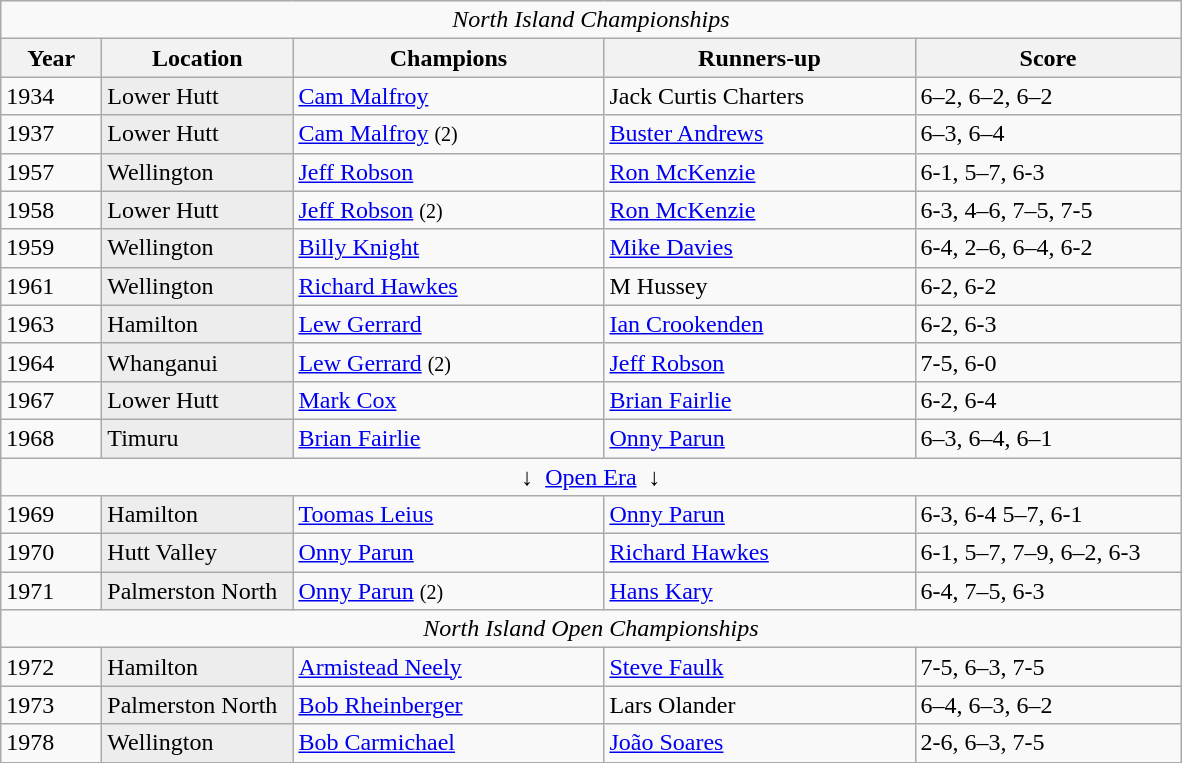<table class="wikitable">
<tr>
<td colspan=5 align=center><em>North Island Championships</em></td>
</tr>
<tr>
<th style="width:60px">Year</th>
<th style="width:120px">Location</th>
<th style="width:200px">Champions</th>
<th style="width:200px">Runners-up</th>
<th style="width:170px" class="unsortable">Score</th>
</tr>
<tr>
<td>1934</td>
<td style="background:#ededed">Lower Hutt</td>
<td> <a href='#'>Cam Malfroy</a></td>
<td> Jack Curtis Charters</td>
<td>6–2, 6–2, 6–2</td>
</tr>
<tr>
<td>1937</td>
<td style="background:#ededed">Lower Hutt</td>
<td> <a href='#'>Cam Malfroy</a> <small>(2)</small></td>
<td> <a href='#'>Buster Andrews</a></td>
<td>6–3, 6–4</td>
</tr>
<tr>
<td>1957</td>
<td style="background:#ededed">Wellington</td>
<td> <a href='#'>Jeff Robson</a></td>
<td> <a href='#'>Ron McKenzie</a></td>
<td>6-1, 5–7, 6-3</td>
</tr>
<tr>
<td>1958</td>
<td style="background:#ededed">Lower Hutt</td>
<td> <a href='#'>Jeff Robson</a> <small>(2)</small></td>
<td> <a href='#'>Ron McKenzie</a></td>
<td>6-3, 4–6, 7–5, 7-5</td>
</tr>
<tr>
<td>1959</td>
<td style="background:#ededed">Wellington</td>
<td> <a href='#'>Billy Knight</a></td>
<td> <a href='#'>Mike Davies</a></td>
<td>6-4, 2–6, 6–4, 6-2</td>
</tr>
<tr>
<td>1961</td>
<td style="background:#ededed">Wellington</td>
<td> <a href='#'>Richard Hawkes</a></td>
<td> M Hussey</td>
<td>6-2, 6-2</td>
</tr>
<tr>
<td>1963</td>
<td style="background:#ededed">Hamilton</td>
<td> <a href='#'>Lew Gerrard</a></td>
<td> <a href='#'>Ian Crookenden</a></td>
<td>6-2, 6-3</td>
</tr>
<tr>
<td>1964</td>
<td style="background:#ededed">Whanganui</td>
<td> <a href='#'>Lew Gerrard</a> <small>(2)</small></td>
<td> <a href='#'>Jeff Robson</a></td>
<td>7-5, 6-0</td>
</tr>
<tr>
<td>1967</td>
<td style="background:#ededed">Lower Hutt</td>
<td> <a href='#'>Mark Cox</a></td>
<td> <a href='#'>Brian Fairlie</a></td>
<td>6-2, 6-4</td>
</tr>
<tr>
<td>1968</td>
<td style="background:#ededed">Timuru</td>
<td> <a href='#'>Brian Fairlie</a></td>
<td> <a href='#'>Onny Parun</a></td>
<td>6–3, 6–4, 6–1</td>
</tr>
<tr>
<td colspan=5 align=center>↓  <a href='#'>Open Era</a>  ↓</td>
</tr>
<tr>
<td>1969</td>
<td style="background:#ededed">Hamilton</td>
<td> <a href='#'>Toomas Leius</a></td>
<td> <a href='#'>Onny Parun</a></td>
<td>6-3, 6-4 5–7, 6-1</td>
</tr>
<tr>
<td>1970</td>
<td style="background:#ededed">Hutt Valley</td>
<td> <a href='#'>Onny Parun</a></td>
<td> <a href='#'>Richard Hawkes</a></td>
<td>6-1, 5–7, 7–9, 6–2, 6-3</td>
</tr>
<tr>
<td>1971</td>
<td style="background:#ededed">Palmerston North</td>
<td> <a href='#'>Onny Parun</a> <small>(2)</small></td>
<td> <a href='#'>Hans Kary</a></td>
<td>6-4, 7–5, 6-3</td>
</tr>
<tr>
<td colspan=5 align=center><em>North Island Open Championships</em></td>
</tr>
<tr>
<td>1972</td>
<td style="background:#ededed">Hamilton</td>
<td>  <a href='#'>Armistead Neely</a></td>
<td> <a href='#'>Steve Faulk</a></td>
<td>7-5, 6–3, 7-5</td>
</tr>
<tr>
<td>1973</td>
<td style="background:#ededed">Palmerston North</td>
<td> <a href='#'>Bob Rheinberger</a></td>
<td> Lars Olander</td>
<td>6–4, 6–3, 6–2</td>
</tr>
<tr>
<td>1978</td>
<td style="background:#ededed">Wellington</td>
<td> <a href='#'>Bob Carmichael</a></td>
<td> <a href='#'>João Soares</a></td>
<td>2-6, 6–3, 7-5</td>
</tr>
<tr>
</tr>
</table>
